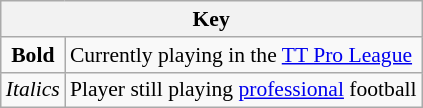<table class="wikitable collapsible" style="font-size:90%;">
<tr>
<th colspan="2">Key</th>
</tr>
<tr>
<td align="center"><strong>Bold</strong></td>
<td align="left">Currently playing in the <a href='#'>TT Pro League</a></td>
</tr>
<tr>
<td align="center"><em>Italics</em></td>
<td align="left">Player still playing <a href='#'>professional</a> football</td>
</tr>
</table>
